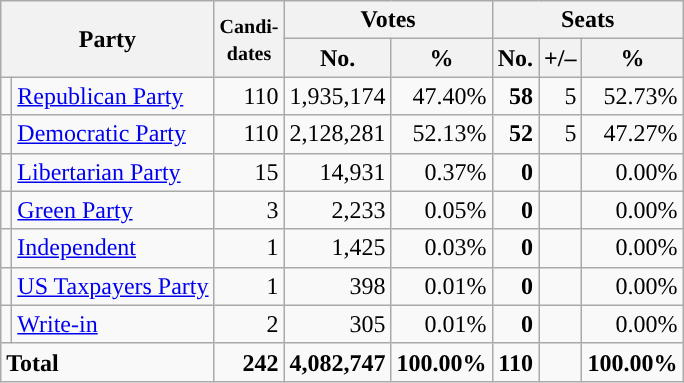<table class="wikitable" style="font-size:100%; text-align:right;">
<tr>
<th colspan=2 rowspan=2>Party</th>
<th rowspan=2><small>Candi-<br>dates</small></th>
<th colspan=2>Votes</th>
<th colspan=3>Seats</th>
</tr>
<tr>
<th>No.</th>
<th>%</th>
<th>No.</th>
<th>+/–</th>
<th>%</th>
</tr>
<tr>
<td style="background:"></td>
<td align=left><a href='#'>Republican Party</a></td>
<td>110</td>
<td>1,935,174</td>
<td>47.40%</td>
<td><strong>58</strong></td>
<td>5</td>
<td>52.73%</td>
</tr>
<tr>
<td style="background:"></td>
<td align=left><a href='#'>Democratic Party</a></td>
<td>110</td>
<td>2,128,281</td>
<td>52.13%</td>
<td><strong>52</strong></td>
<td>5</td>
<td>47.27%</td>
</tr>
<tr>
<td style="background:"></td>
<td align=left><a href='#'>Libertarian Party</a></td>
<td>15</td>
<td>14,931</td>
<td>0.37%</td>
<td><strong>0</strong></td>
<td></td>
<td>0.00%</td>
</tr>
<tr>
<td style="background:"></td>
<td align=left><a href='#'>Green Party</a></td>
<td>3</td>
<td>2,233</td>
<td>0.05%</td>
<td><strong>0</strong></td>
<td></td>
<td>0.00%</td>
</tr>
<tr>
<td style="background:"></td>
<td align=left><a href='#'>Independent</a></td>
<td>1</td>
<td>1,425</td>
<td>0.03%</td>
<td><strong>0</strong></td>
<td></td>
<td>0.00%</td>
</tr>
<tr>
<td style="background:"></td>
<td align=left><a href='#'>US Taxpayers Party</a></td>
<td>1</td>
<td>398</td>
<td>0.01%</td>
<td><strong>0</strong></td>
<td></td>
<td>0.00%</td>
</tr>
<tr>
<td style="background:"></td>
<td align=left><a href='#'>Write-in</a></td>
<td>2</td>
<td>305</td>
<td>0.01%</td>
<td><strong>0</strong></td>
<td></td>
<td>0.00%</td>
</tr>
<tr style="font-weight:bold">
<td colspan=2 align=left>Total</td>
<td>242</td>
<td>4,082,747</td>
<td>100.00%</td>
<td>110</td>
<td></td>
<td>100.00%</td>
</tr>
</table>
